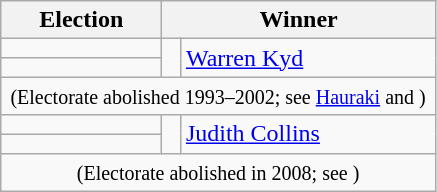<table class=wikitable>
<tr>
<th width=100>Election</th>
<th width=175 colspan=2>Winner</th>
</tr>
<tr>
<td></td>
<td width=5 rowspan=2 bgcolor=></td>
<td rowspan=2><a href='#'>Warren Kyd</a></td>
</tr>
<tr>
<td></td>
</tr>
<tr>
<td colspan=3 align=center><small>(Electorate abolished 1993–2002; see <a href='#'>Hauraki</a> and )</small></td>
</tr>
<tr>
<td></td>
<td rowspan=2 bgcolor=></td>
<td rowspan=2><a href='#'>Judith Collins</a></td>
</tr>
<tr>
<td></td>
</tr>
<tr>
<td colspan=3 align=center><small>(Electorate abolished in 2008; see )</small></td>
</tr>
</table>
